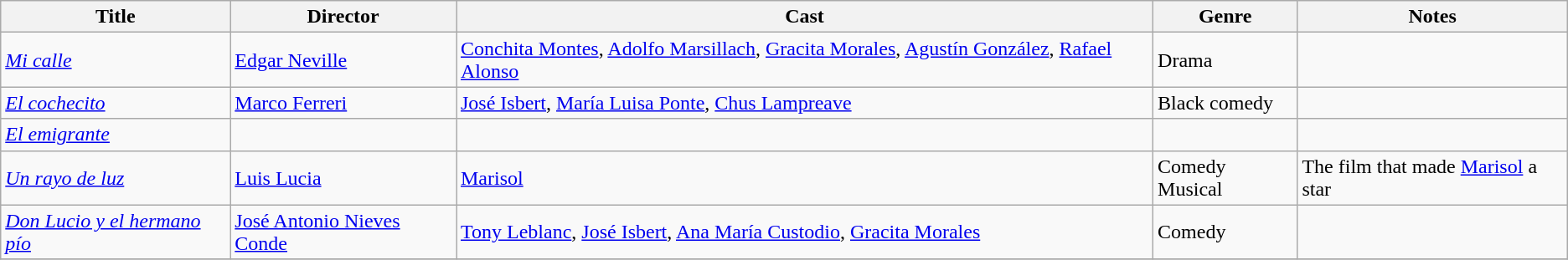<table class="wikitable">
<tr>
<th>Title</th>
<th>Director</th>
<th>Cast</th>
<th>Genre</th>
<th>Notes</th>
</tr>
<tr>
<td><em><a href='#'>Mi calle</a></em></td>
<td><a href='#'>Edgar Neville</a></td>
<td><a href='#'>Conchita Montes</a>, <a href='#'>Adolfo Marsillach</a>, <a href='#'>Gracita Morales</a>, <a href='#'>Agustín González</a>, <a href='#'>Rafael Alonso</a></td>
<td>Drama</td>
<td></td>
</tr>
<tr>
<td><em><a href='#'>El cochecito</a></em></td>
<td><a href='#'>Marco Ferreri</a></td>
<td><a href='#'>José Isbert</a>, <a href='#'>María Luisa Ponte</a>, <a href='#'>Chus Lampreave</a></td>
<td>Black comedy</td>
<td></td>
</tr>
<tr>
<td><em><a href='#'>El emigrante</a></em></td>
<td></td>
<td></td>
<td></td>
<td></td>
</tr>
<tr>
<td><em><a href='#'>Un rayo de luz</a></em></td>
<td><a href='#'>Luis Lucia</a></td>
<td><a href='#'>Marisol</a></td>
<td>Comedy Musical</td>
<td>The film that made <a href='#'>Marisol</a> a star</td>
</tr>
<tr>
<td><em><a href='#'>Don Lucio y el hermano pío</a></em></td>
<td><a href='#'>José Antonio Nieves Conde</a></td>
<td><a href='#'>Tony Leblanc</a>, <a href='#'>José Isbert</a>, <a href='#'>Ana María Custodio</a>, <a href='#'>Gracita Morales</a></td>
<td>Comedy</td>
<td></td>
</tr>
<tr>
</tr>
</table>
